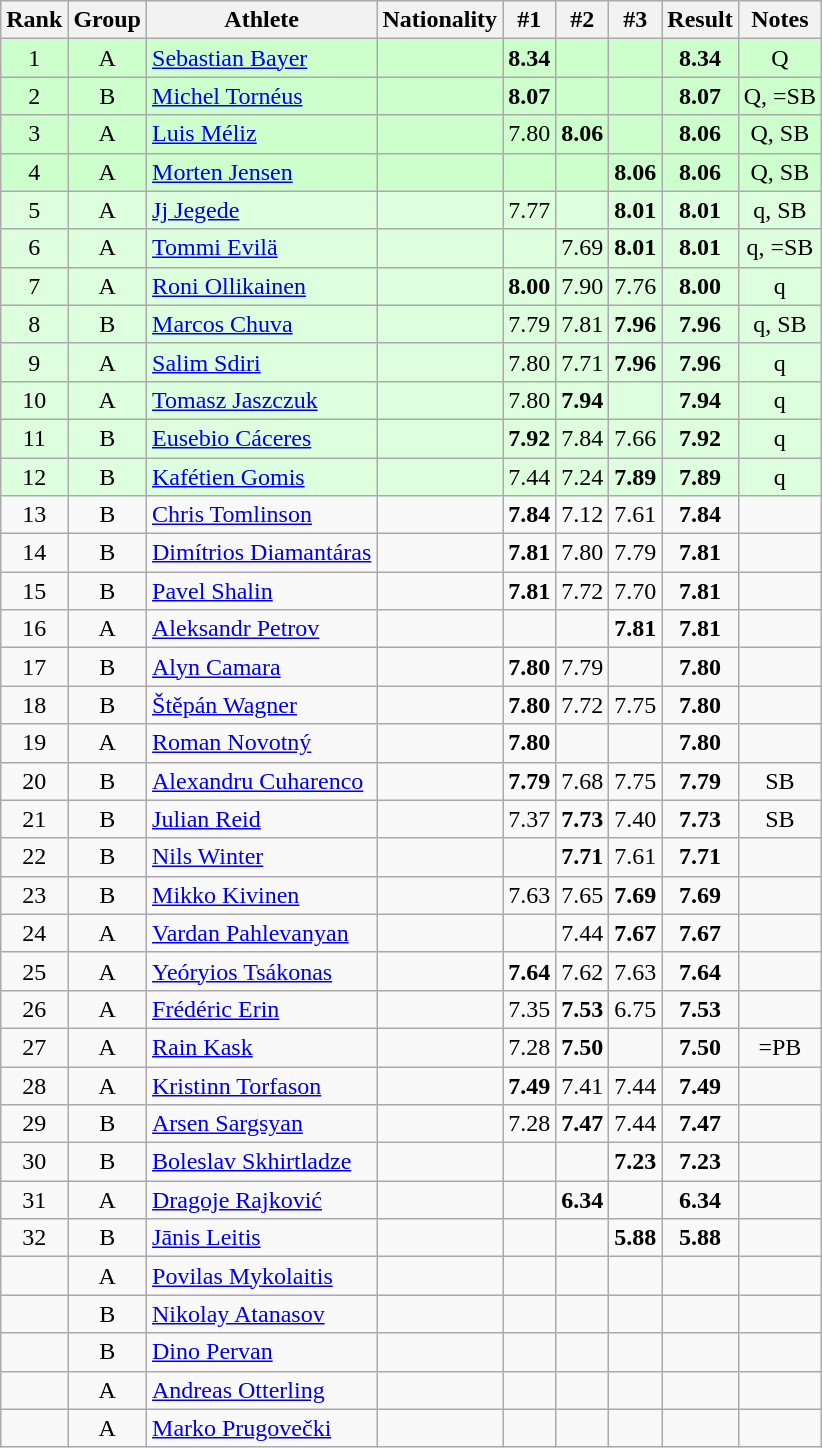<table class="wikitable sortable" style="text-align:center">
<tr>
<th>Rank</th>
<th>Group</th>
<th>Athlete</th>
<th>Nationality</th>
<th>#1</th>
<th>#2</th>
<th>#3</th>
<th>Result</th>
<th>Notes</th>
</tr>
<tr bgcolor=ccffcc>
<td>1</td>
<td>A</td>
<td align="left"><a href='#'>Sebastian Bayer</a></td>
<td align=left></td>
<td><strong>8.34</strong></td>
<td></td>
<td></td>
<td><strong>8.34</strong></td>
<td>Q</td>
</tr>
<tr bgcolor=ccffcc>
<td>2</td>
<td>B</td>
<td align="left"><a href='#'>Michel Tornéus</a></td>
<td align=left></td>
<td><strong>8.07</strong></td>
<td></td>
<td></td>
<td><strong>8.07</strong></td>
<td>Q, =SB</td>
</tr>
<tr bgcolor=ccffcc>
<td>3</td>
<td>A</td>
<td align="left"><a href='#'>Luis Méliz</a></td>
<td align=left></td>
<td>7.80</td>
<td><strong>8.06</strong></td>
<td></td>
<td><strong>8.06</strong></td>
<td>Q, SB</td>
</tr>
<tr bgcolor=ccffcc>
<td>4</td>
<td>A</td>
<td align="left"><a href='#'>Morten Jensen</a></td>
<td align=left></td>
<td></td>
<td></td>
<td><strong>8.06</strong></td>
<td><strong>8.06</strong></td>
<td>Q, SB</td>
</tr>
<tr bgcolor=ddffdd>
<td>5</td>
<td>A</td>
<td align="left"><a href='#'>Jj Jegede</a></td>
<td align=left></td>
<td>7.77</td>
<td></td>
<td><strong>8.01</strong></td>
<td><strong>8.01</strong></td>
<td>q, SB</td>
</tr>
<tr bgcolor=ddffdd>
<td>6</td>
<td>A</td>
<td align="left"><a href='#'>Tommi Evilä</a></td>
<td align=left></td>
<td></td>
<td>7.69</td>
<td><strong>8.01</strong></td>
<td><strong>8.01</strong></td>
<td>q, =SB</td>
</tr>
<tr bgcolor=ddffdd>
<td>7</td>
<td>A</td>
<td align="left"><a href='#'>Roni Ollikainen</a></td>
<td align=left></td>
<td><strong>8.00</strong></td>
<td>7.90</td>
<td>7.76</td>
<td><strong>8.00</strong></td>
<td>q</td>
</tr>
<tr bgcolor=ddffdd>
<td>8</td>
<td>B</td>
<td align="left"><a href='#'>Marcos Chuva</a></td>
<td align=left></td>
<td>7.79</td>
<td>7.81</td>
<td><strong>7.96</strong></td>
<td><strong>7.96</strong></td>
<td>q, SB</td>
</tr>
<tr bgcolor=ddffdd>
<td>9</td>
<td>A</td>
<td align="left"><a href='#'>Salim Sdiri</a></td>
<td align=left></td>
<td>7.80</td>
<td>7.71</td>
<td><strong>7.96</strong></td>
<td><strong>7.96</strong></td>
<td>q</td>
</tr>
<tr bgcolor=ddffdd>
<td>10</td>
<td>A</td>
<td align="left"><a href='#'>Tomasz Jaszczuk</a></td>
<td align=left></td>
<td>7.80</td>
<td><strong>7.94</strong></td>
<td></td>
<td><strong>7.94</strong></td>
<td>q</td>
</tr>
<tr bgcolor=ddffdd>
<td>11</td>
<td>B</td>
<td align="left"><a href='#'>Eusebio Cáceres</a></td>
<td align=left></td>
<td><strong>7.92</strong></td>
<td>7.84</td>
<td>7.66</td>
<td><strong>7.92</strong></td>
<td>q</td>
</tr>
<tr bgcolor=ddffdd>
<td>12</td>
<td>B</td>
<td align="left"><a href='#'>Kafétien Gomis</a></td>
<td align=left></td>
<td>7.44</td>
<td>7.24</td>
<td><strong>7.89</strong></td>
<td><strong>7.89</strong></td>
<td>q</td>
</tr>
<tr>
<td>13</td>
<td>B</td>
<td align="left"><a href='#'>Chris Tomlinson</a></td>
<td align=left></td>
<td><strong>7.84</strong></td>
<td>7.12</td>
<td>7.61</td>
<td><strong>7.84</strong></td>
<td></td>
</tr>
<tr>
<td>14</td>
<td>B</td>
<td align="left"><a href='#'>Dimítrios Diamantáras</a></td>
<td align=left></td>
<td><strong>7.81</strong></td>
<td>7.80</td>
<td>7.79</td>
<td><strong>7.81</strong></td>
<td></td>
</tr>
<tr>
<td>15</td>
<td>B</td>
<td align="left"><a href='#'>Pavel Shalin</a></td>
<td align=left></td>
<td><strong>7.81</strong></td>
<td>7.72</td>
<td>7.70</td>
<td><strong>7.81</strong></td>
<td></td>
</tr>
<tr>
<td>16</td>
<td>A</td>
<td align="left"><a href='#'>Aleksandr Petrov</a></td>
<td align=left></td>
<td></td>
<td></td>
<td><strong>7.81</strong></td>
<td><strong>7.81</strong></td>
<td></td>
</tr>
<tr>
<td>17</td>
<td>B</td>
<td align="left"><a href='#'>Alyn Camara</a></td>
<td align=left></td>
<td><strong>7.80</strong></td>
<td>7.79</td>
<td></td>
<td><strong>7.80</strong></td>
<td></td>
</tr>
<tr>
<td>18</td>
<td>B</td>
<td align="left"><a href='#'>Štěpán Wagner</a></td>
<td align=left></td>
<td><strong>7.80</strong></td>
<td>7.72</td>
<td>7.75</td>
<td><strong>7.80</strong></td>
<td></td>
</tr>
<tr>
<td>19</td>
<td>A</td>
<td align="left"><a href='#'>Roman Novotný</a></td>
<td align=left></td>
<td><strong>7.80</strong></td>
<td></td>
<td></td>
<td><strong>7.80</strong></td>
<td></td>
</tr>
<tr>
<td>20</td>
<td>B</td>
<td align="left"><a href='#'>Alexandru Cuharenco</a></td>
<td align=left></td>
<td><strong>7.79</strong></td>
<td>7.68</td>
<td>7.75</td>
<td><strong>7.79</strong></td>
<td>SB</td>
</tr>
<tr>
<td>21</td>
<td>B</td>
<td align="left"><a href='#'>Julian Reid</a></td>
<td align=left></td>
<td>7.37</td>
<td><strong>7.73</strong></td>
<td>7.40</td>
<td><strong>7.73</strong></td>
<td>SB</td>
</tr>
<tr>
<td>22</td>
<td>B</td>
<td align="left"><a href='#'>Nils Winter</a></td>
<td align=left></td>
<td></td>
<td><strong>7.71</strong></td>
<td>7.61</td>
<td><strong>7.71</strong></td>
<td></td>
</tr>
<tr>
<td>23</td>
<td>B</td>
<td align="left"><a href='#'>Mikko Kivinen</a></td>
<td align=left></td>
<td>7.63</td>
<td>7.65</td>
<td><strong>7.69</strong></td>
<td><strong>7.69</strong></td>
<td></td>
</tr>
<tr>
<td>24</td>
<td>A</td>
<td align="left"><a href='#'>Vardan Pahlevanyan</a></td>
<td align=left></td>
<td></td>
<td>7.44</td>
<td><strong>7.67</strong></td>
<td><strong>7.67</strong></td>
<td></td>
</tr>
<tr>
<td>25</td>
<td>A</td>
<td align="left"><a href='#'>Yeóryios Tsákonas</a></td>
<td align=left></td>
<td><strong>7.64</strong></td>
<td>7.62</td>
<td>7.63</td>
<td><strong>7.64</strong></td>
<td></td>
</tr>
<tr>
<td>26</td>
<td>A</td>
<td align="left"><a href='#'>Frédéric Erin</a></td>
<td align=left></td>
<td>7.35</td>
<td><strong>7.53</strong></td>
<td>6.75</td>
<td><strong>7.53</strong></td>
<td></td>
</tr>
<tr>
<td>27</td>
<td>A</td>
<td align="left"><a href='#'>Rain Kask</a></td>
<td align=left></td>
<td>7.28</td>
<td><strong>7.50</strong></td>
<td></td>
<td><strong>7.50</strong></td>
<td>=PB</td>
</tr>
<tr>
<td>28</td>
<td>A</td>
<td align="left"><a href='#'>Kristinn Torfason</a></td>
<td align=left></td>
<td><strong>7.49</strong></td>
<td>7.41</td>
<td>7.44</td>
<td><strong>7.49</strong></td>
<td></td>
</tr>
<tr>
<td>29</td>
<td>B</td>
<td align="left"><a href='#'>Arsen Sargsyan</a></td>
<td align=left></td>
<td>7.28</td>
<td><strong>7.47</strong></td>
<td>7.44</td>
<td><strong>7.47</strong></td>
<td></td>
</tr>
<tr>
<td>30</td>
<td>B</td>
<td align="left"><a href='#'>Boleslav Skhirtladze</a></td>
<td align=left></td>
<td></td>
<td></td>
<td><strong>7.23</strong></td>
<td><strong>7.23</strong></td>
<td></td>
</tr>
<tr>
<td>31</td>
<td>A</td>
<td align="left"><a href='#'>Dragoje Rajković</a></td>
<td align=left></td>
<td></td>
<td><strong>6.34</strong></td>
<td></td>
<td><strong>6.34</strong></td>
<td></td>
</tr>
<tr>
<td>32</td>
<td>B</td>
<td align="left"><a href='#'>Jānis Leitis</a></td>
<td align=left></td>
<td></td>
<td></td>
<td><strong>5.88</strong></td>
<td><strong>5.88</strong></td>
<td></td>
</tr>
<tr>
<td></td>
<td>A</td>
<td align="left"><a href='#'>Povilas Mykolaitis</a></td>
<td align=left></td>
<td></td>
<td></td>
<td></td>
<td><strong></strong></td>
<td></td>
</tr>
<tr>
<td></td>
<td>B</td>
<td align="left"><a href='#'>Nikolay Atanasov</a></td>
<td align=left></td>
<td></td>
<td></td>
<td></td>
<td><strong></strong></td>
<td></td>
</tr>
<tr>
<td></td>
<td>B</td>
<td align="left"><a href='#'>Dino Pervan</a></td>
<td align=left></td>
<td></td>
<td></td>
<td></td>
<td><strong></strong></td>
<td></td>
</tr>
<tr>
<td></td>
<td>A</td>
<td align="left"><a href='#'>Andreas Otterling</a></td>
<td align=left></td>
<td></td>
<td></td>
<td></td>
<td><strong></strong></td>
<td></td>
</tr>
<tr>
<td></td>
<td>A</td>
<td align="left"><a href='#'>Marko Prugovečki</a></td>
<td align=left></td>
<td></td>
<td></td>
<td></td>
<td><strong></strong></td>
<td></td>
</tr>
</table>
